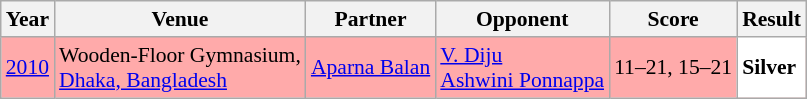<table class="sortable wikitable" style="font-size: 90%;">
<tr>
<th>Year</th>
<th>Venue</th>
<th>Partner</th>
<th>Opponent</th>
<th>Score</th>
<th>Result</th>
</tr>
<tr style="background:#FFAAAA">
<td align="center"><a href='#'>2010</a></td>
<td align="left">Wooden-Floor Gymnasium,<br><a href='#'>Dhaka, Bangladesh</a></td>
<td align="left"> <a href='#'>Aparna Balan</a></td>
<td align="left"> <a href='#'>V. Diju</a> <br>  <a href='#'>Ashwini Ponnappa</a></td>
<td align="left">11–21, 15–21</td>
<td style="text-align:left; background:white"> <strong>Silver</strong></td>
</tr>
</table>
